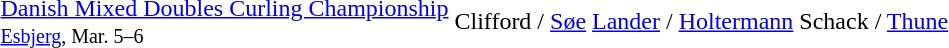<table>
<tr>
<td><a href='#'>Danish Mixed Doubles Curling Championship</a> <br> <small><a href='#'>Esbjerg</a>, Mar. 5–6</small></td>
<td>Clifford / <a href='#'>Søe</a></td>
<td><a href='#'>Lander</a> / <a href='#'>Holtermann</a></td>
<td>Schack / <a href='#'>Thune</a></td>
</tr>
</table>
